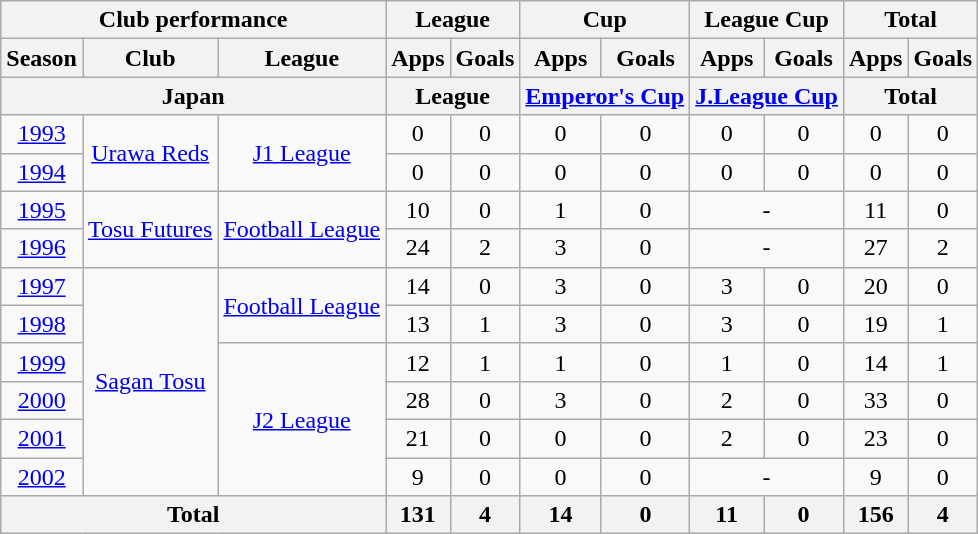<table class="wikitable" style="text-align:center;">
<tr>
<th colspan=3>Club performance</th>
<th colspan=2>League</th>
<th colspan=2>Cup</th>
<th colspan=2>League Cup</th>
<th colspan=2>Total</th>
</tr>
<tr>
<th>Season</th>
<th>Club</th>
<th>League</th>
<th>Apps</th>
<th>Goals</th>
<th>Apps</th>
<th>Goals</th>
<th>Apps</th>
<th>Goals</th>
<th>Apps</th>
<th>Goals</th>
</tr>
<tr>
<th colspan=3>Japan</th>
<th colspan=2>League</th>
<th colspan=2><a href='#'>Emperor's Cup</a></th>
<th colspan=2><a href='#'>J.League Cup</a></th>
<th colspan=2>Total</th>
</tr>
<tr>
<td><a href='#'>1993</a></td>
<td rowspan="2"><a href='#'>Urawa Reds</a></td>
<td rowspan="2"><a href='#'>J1 League</a></td>
<td>0</td>
<td>0</td>
<td>0</td>
<td>0</td>
<td>0</td>
<td>0</td>
<td>0</td>
<td>0</td>
</tr>
<tr>
<td><a href='#'>1994</a></td>
<td>0</td>
<td>0</td>
<td>0</td>
<td>0</td>
<td>0</td>
<td>0</td>
<td>0</td>
<td>0</td>
</tr>
<tr>
<td><a href='#'>1995</a></td>
<td rowspan="2"><a href='#'>Tosu Futures</a></td>
<td rowspan="2"><a href='#'>Football League</a></td>
<td>10</td>
<td>0</td>
<td>1</td>
<td>0</td>
<td colspan="2">-</td>
<td>11</td>
<td>0</td>
</tr>
<tr>
<td><a href='#'>1996</a></td>
<td>24</td>
<td>2</td>
<td>3</td>
<td>0</td>
<td colspan="2">-</td>
<td>27</td>
<td>2</td>
</tr>
<tr>
<td><a href='#'>1997</a></td>
<td rowspan="6"><a href='#'>Sagan Tosu</a></td>
<td rowspan="2"><a href='#'>Football League</a></td>
<td>14</td>
<td>0</td>
<td>3</td>
<td>0</td>
<td>3</td>
<td>0</td>
<td>20</td>
<td>0</td>
</tr>
<tr>
<td><a href='#'>1998</a></td>
<td>13</td>
<td>1</td>
<td>3</td>
<td>0</td>
<td>3</td>
<td>0</td>
<td>19</td>
<td>1</td>
</tr>
<tr>
<td><a href='#'>1999</a></td>
<td rowspan="4"><a href='#'>J2 League</a></td>
<td>12</td>
<td>1</td>
<td>1</td>
<td>0</td>
<td>1</td>
<td>0</td>
<td>14</td>
<td>1</td>
</tr>
<tr>
<td><a href='#'>2000</a></td>
<td>28</td>
<td>0</td>
<td>3</td>
<td>0</td>
<td>2</td>
<td>0</td>
<td>33</td>
<td>0</td>
</tr>
<tr>
<td><a href='#'>2001</a></td>
<td>21</td>
<td>0</td>
<td>0</td>
<td>0</td>
<td>2</td>
<td>0</td>
<td>23</td>
<td>0</td>
</tr>
<tr>
<td><a href='#'>2002</a></td>
<td>9</td>
<td>0</td>
<td>0</td>
<td>0</td>
<td colspan="2">-</td>
<td>9</td>
<td>0</td>
</tr>
<tr>
<th colspan=3>Total</th>
<th>131</th>
<th>4</th>
<th>14</th>
<th>0</th>
<th>11</th>
<th>0</th>
<th>156</th>
<th>4</th>
</tr>
</table>
